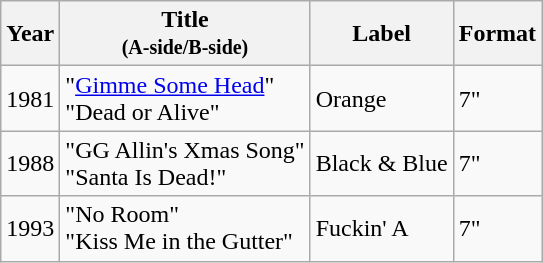<table class="wikitable">
<tr>
<th>Year</th>
<th>Title <br><small>(A-side/B-side)</small></th>
<th>Label</th>
<th>Format</th>
</tr>
<tr>
<td>1981</td>
<td>"<a href='#'>Gimme Some Head</a>"<br>"Dead or Alive"</td>
<td>Orange</td>
<td>7"</td>
</tr>
<tr>
<td>1988</td>
<td>"GG Allin's Xmas Song"<br>"Santa Is Dead!"</td>
<td>Black & Blue</td>
<td>7"</td>
</tr>
<tr>
<td>1993</td>
<td>"No Room"<br>"Kiss Me in the Gutter"</td>
<td>Fuckin' A</td>
<td>7"</td>
</tr>
</table>
